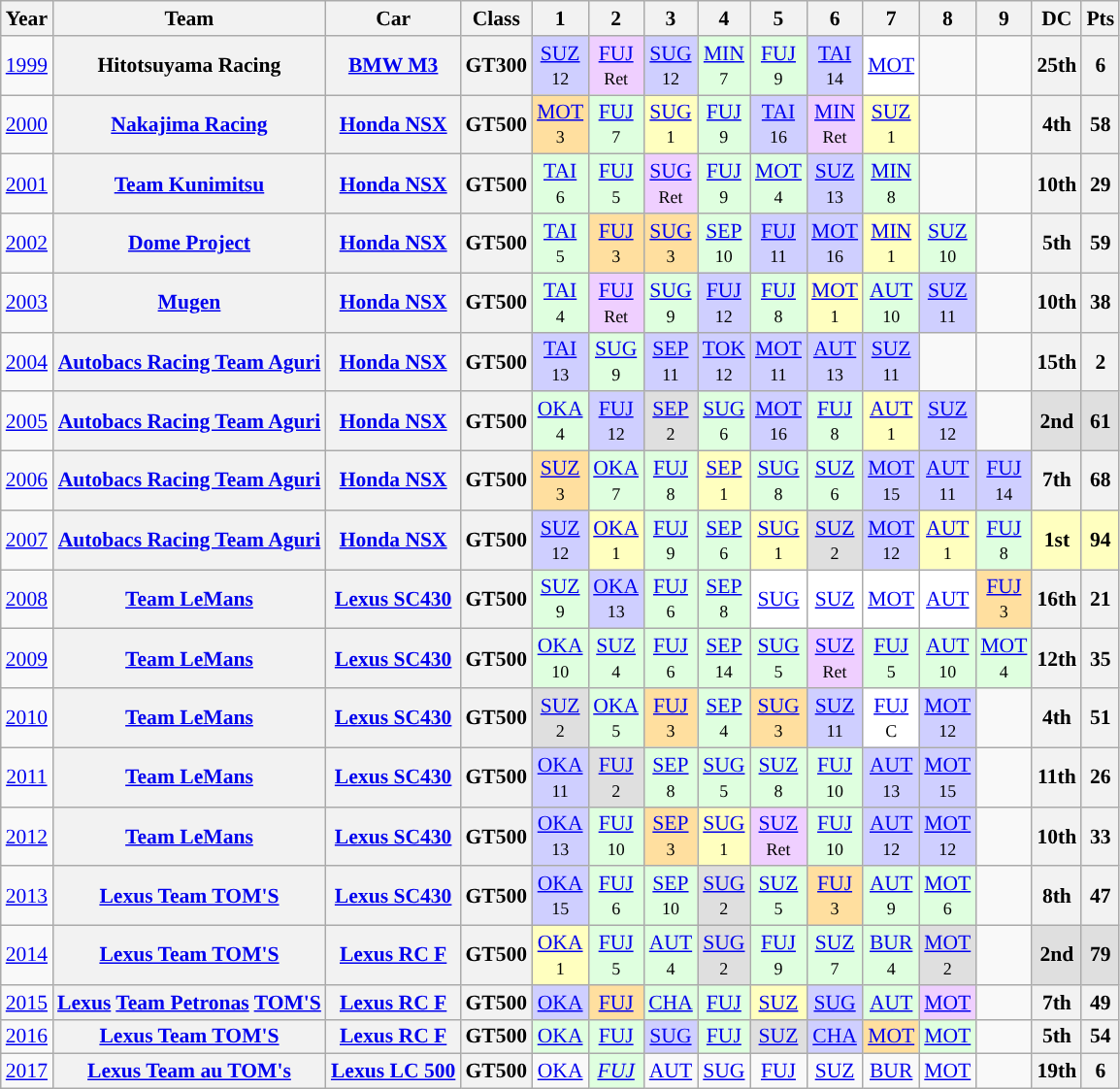<table class="wikitable" style="text-align:center; font-size:90%">
<tr>
<th>Year</th>
<th>Team</th>
<th>Car</th>
<th>Class</th>
<th>1</th>
<th>2</th>
<th>3</th>
<th>4</th>
<th>5</th>
<th>6</th>
<th>7</th>
<th>8</th>
<th>9</th>
<th>DC</th>
<th>Pts</th>
</tr>
<tr>
<td><a href='#'>1999</a></td>
<th>Hitotsuyama Racing</th>
<th><a href='#'>BMW M3</a></th>
<th>GT300</th>
<td style="background:#CFCFFF;"><a href='#'>SUZ</a><br><small>12</small></td>
<td style="background:#EFCFFF;"><a href='#'>FUJ</a><br><small>Ret</small></td>
<td style="background:#CFCFFF;"><a href='#'>SUG</a><br><small>12</small></td>
<td style="background:#DFFFDF;"><a href='#'>MIN</a><br><small>7</small></td>
<td style="background:#DFFFDF;"><a href='#'>FUJ</a><br><small>9</small></td>
<td style="background:#CFCFFF;"><a href='#'>TAI</a><br><small>14</small></td>
<td style="background:#FFFFFF;"><a href='#'>MOT</a><br><small></small></td>
<td></td>
<td></td>
<th>25th</th>
<th>6</th>
</tr>
<tr>
<td><a href='#'>2000</a></td>
<th><a href='#'>Nakajima Racing</a></th>
<th><a href='#'>Honda NSX</a></th>
<th>GT500</th>
<td style="background:#FFDF9F;"><a href='#'>MOT</a><br><small>3</small></td>
<td style="background:#DFFFDF;"><a href='#'>FUJ</a><br><small>7</small></td>
<td style="background:#FFFFBF;"><a href='#'>SUG</a><br><small>1</small></td>
<td style="background:#DFFFDF;"><a href='#'>FUJ</a><br><small>9</small></td>
<td style="background:#CFCFFF;"><a href='#'>TAI</a><br><small>16</small></td>
<td style="background:#EFCFFF;"><a href='#'>MIN</a><br><small>Ret</small></td>
<td style="background:#FFFFBF;"><a href='#'>SUZ</a><br><small>1</small></td>
<td></td>
<td></td>
<th>4th</th>
<th>58</th>
</tr>
<tr>
<td><a href='#'>2001</a></td>
<th><a href='#'>Team Kunimitsu</a></th>
<th><a href='#'>Honda NSX</a></th>
<th>GT500</th>
<td style="background:#DFFFDF;"><a href='#'>TAI</a><br><small>6</small></td>
<td style="background:#DFFFDF;"><a href='#'>FUJ</a><br><small>5</small></td>
<td style="background:#EFCFFF;"><a href='#'>SUG</a><br><small>Ret</small></td>
<td style="background:#DFFFDF;"><a href='#'>FUJ</a><br><small>9</small></td>
<td style="background:#DFFFDF;"><a href='#'>MOT</a><br><small>4</small></td>
<td style="background:#CFCFFF;"><a href='#'>SUZ</a><br><small>13</small></td>
<td style="background:#DFFFDF;"><a href='#'>MIN</a><br><small>8</small></td>
<td></td>
<td></td>
<th>10th</th>
<th>29</th>
</tr>
<tr>
<td><a href='#'>2002</a></td>
<th><a href='#'>Dome Project</a></th>
<th><a href='#'>Honda NSX</a></th>
<th>GT500</th>
<td style="background:#DFFFDF;"><a href='#'>TAI</a><br><small>5</small></td>
<td style="background:#FFDF9F;"><a href='#'>FUJ</a><br><small>3</small></td>
<td style="background:#FFDF9F;"><a href='#'>SUG</a><br><small>3</small></td>
<td style="background:#DFFFDF;"><a href='#'>SEP</a><br><small>10</small></td>
<td style="background:#CFCFFF;"><a href='#'>FUJ</a><br><small>11</small></td>
<td style="background:#CFCFFF;"><a href='#'>MOT</a><br><small>16</small></td>
<td style="background:#FFFFBF;"><a href='#'>MIN</a><br><small>1</small></td>
<td style="background:#DFFFDF;"><a href='#'>SUZ</a><br><small>10</small></td>
<td></td>
<th>5th</th>
<th>59</th>
</tr>
<tr>
<td><a href='#'>2003</a></td>
<th><a href='#'>Mugen</a></th>
<th><a href='#'>Honda NSX</a></th>
<th>GT500</th>
<td style="background:#DFFFDF;"><a href='#'>TAI</a><br><small>4</small></td>
<td style="background:#EFCFFF;"><a href='#'>FUJ</a><br><small>Ret</small></td>
<td style="background:#DFFFDF;"><a href='#'>SUG</a><br><small>9</small></td>
<td style="background:#CFCFFF;"><a href='#'>FUJ</a><br><small>12</small></td>
<td style="background:#DFFFDF;"><a href='#'>FUJ</a><br><small>8</small></td>
<td style="background:#FFFFBF;"><a href='#'>MOT</a><br><small>1</small></td>
<td style="background:#DFFFDF;"><a href='#'>AUT</a><br><small>10</small></td>
<td style="background:#CFCFFF;"><a href='#'>SUZ</a><br><small>11</small></td>
<td></td>
<th>10th</th>
<th>38</th>
</tr>
<tr>
<td><a href='#'>2004</a></td>
<th><a href='#'>Autobacs Racing Team Aguri</a></th>
<th><a href='#'>Honda NSX</a></th>
<th>GT500</th>
<td style="background:#CFCFFF;"><a href='#'>TAI</a><br><small>13</small></td>
<td style="background:#DFFFDF;"><a href='#'>SUG</a><br><small>9</small></td>
<td style="background:#CFCFFF;"><a href='#'>SEP</a><br><small>11</small></td>
<td style="background:#CFCFFF;"><a href='#'>TOK</a><br><small>12</small></td>
<td style="background:#CFCFFF;"><a href='#'>MOT</a><br><small>11</small></td>
<td style="background:#CFCFFF;"><a href='#'>AUT</a><br><small>13</small></td>
<td style="background:#CFCFFF;"><a href='#'>SUZ</a><br><small>11</small></td>
<td></td>
<td></td>
<th>15th</th>
<th>2</th>
</tr>
<tr>
<td><a href='#'>2005</a></td>
<th><a href='#'>Autobacs Racing Team Aguri</a></th>
<th><a href='#'>Honda NSX</a></th>
<th>GT500</th>
<td style="background:#DFFFDF;"><a href='#'>OKA</a><br><small>4</small></td>
<td style="background:#CFCFFF;"><a href='#'>FUJ</a><br><small>12</small></td>
<td style="background:#DFDFDF;"><a href='#'>SEP</a><br><small>2</small></td>
<td style="background:#DFFFDF;"><a href='#'>SUG</a><br><small>6</small></td>
<td style="background:#CFCFFF;"><a href='#'>MOT</a><br><small>16</small></td>
<td style="background:#DFFFDF;"><a href='#'>FUJ</a><br><small>8</small></td>
<td style="background:#FFFFBF;"><a href='#'>AUT</a><br><small>1</small></td>
<td style="background:#CFCFFF;"><a href='#'>SUZ</a><br><small>12</small></td>
<td></td>
<td style="background:#DFDFDF;"><strong>2nd</strong></td>
<td style="background:#DFDFDF;"><strong>61</strong></td>
</tr>
<tr>
<td><a href='#'>2006</a></td>
<th><a href='#'>Autobacs Racing Team Aguri</a></th>
<th><a href='#'>Honda NSX</a></th>
<th>GT500</th>
<td style="background:#FFDF9F;"><a href='#'>SUZ</a><br><small>3</small></td>
<td style="background:#DFFFDF;"><a href='#'>OKA</a><br><small>7</small></td>
<td style="background:#DFFFDF;"><a href='#'>FUJ</a><br><small>8</small></td>
<td style="background:#FFFFBF;"><a href='#'>SEP</a><br><small>1</small></td>
<td style="background:#DFFFDF;"><a href='#'>SUG</a><br><small>8</small></td>
<td style="background:#DFFFDF;"><a href='#'>SUZ</a><br><small>6</small></td>
<td style="background:#CFCFFF;"><a href='#'>MOT</a><br><small>15</small></td>
<td style="background:#CFCFFF;"><a href='#'>AUT</a><br><small>11</small></td>
<td style="background:#CFCFFF;"><a href='#'>FUJ</a><br><small>14</small></td>
<th>7th</th>
<th>68</th>
</tr>
<tr>
<td><a href='#'>2007</a></td>
<th><a href='#'>Autobacs Racing Team Aguri</a></th>
<th><a href='#'>Honda NSX</a></th>
<th>GT500</th>
<td style="background:#CFCFFF;"><a href='#'>SUZ</a><br><small>12</small></td>
<td style="background:#FFFFBF;"><a href='#'>OKA</a><br><small>1</small></td>
<td style="background:#DFFFDF;"><a href='#'>FUJ</a><br><small>9</small></td>
<td style="background:#DFFFDF;"><a href='#'>SEP</a><br><small>6</small></td>
<td style="background:#FFFFBF;"><a href='#'>SUG</a><br><small>1</small></td>
<td style="background:#DFDFDF;"><a href='#'>SUZ</a><br><small>2</small></td>
<td style="background:#CFCFFF;"><a href='#'>MOT</a><br><small>12</small></td>
<td style="background:#FFFFBF;"><a href='#'>AUT</a><br><small>1</small></td>
<td style="background:#DFFFDF;"><a href='#'>FUJ</a><br><small>8</small></td>
<td style="background:#FFFFBF;"><strong>1st</strong></td>
<td style="background:#FFFFBF;"><strong>94</strong></td>
</tr>
<tr>
<td><a href='#'>2008</a></td>
<th><a href='#'>Team LeMans</a></th>
<th><a href='#'>Lexus SC430</a></th>
<th>GT500</th>
<td style="background:#DFFFDF;"><a href='#'>SUZ</a><br><small>9</small></td>
<td style="background:#CFCFFF;"><a href='#'>OKA</a><br><small>13</small></td>
<td style="background:#DFFFDF;"><a href='#'>FUJ</a><br><small>6</small></td>
<td style="background:#DFFFDF;"><a href='#'>SEP</a><br><small>8</small></td>
<td style="background:#FFFFFF;"><a href='#'>SUG</a><br><small></small></td>
<td style="background:#FFFFFF;"><a href='#'>SUZ</a><br><small></small></td>
<td style="background:#FFFFFF;"><a href='#'>MOT</a><br><small></small></td>
<td style="background:#FFFFFF;"><a href='#'>AUT</a><br><small></small></td>
<td style="background:#FFDF9F;"><a href='#'>FUJ</a><br><small>3</small></td>
<th>16th</th>
<th>21</th>
</tr>
<tr>
<td><a href='#'>2009</a></td>
<th><a href='#'>Team LeMans</a></th>
<th><a href='#'>Lexus SC430</a></th>
<th>GT500</th>
<td style="background:#DFFFDF;"><a href='#'>OKA</a><br><small>10</small></td>
<td style="background:#DFFFDF;"><a href='#'>SUZ</a><br><small>4</small></td>
<td style="background:#DFFFDF;"><a href='#'>FUJ</a><br><small>6</small></td>
<td style="background:#DFFFDF;"><a href='#'>SEP</a><br><small>14</small></td>
<td style="background:#DFFFDF;"><a href='#'>SUG</a><br><small>5</small></td>
<td style="background:#EFCFFF;"><a href='#'>SUZ</a><br><small>Ret</small></td>
<td style="background:#DFFFDF;"><a href='#'>FUJ</a><br><small>5</small></td>
<td style="background:#DFFFDF;"><a href='#'>AUT</a><br><small>10</small></td>
<td style="background:#DFFFDF;"><a href='#'>MOT</a><br><small>4</small></td>
<th>12th</th>
<th>35</th>
</tr>
<tr>
<td><a href='#'>2010</a></td>
<th><a href='#'>Team LeMans</a></th>
<th><a href='#'>Lexus SC430</a></th>
<th>GT500</th>
<td style="background:#DFDFDF;"><a href='#'>SUZ</a><br><small>2</small></td>
<td style="background:#DFFFDF;"><a href='#'>OKA</a><br><small>5</small></td>
<td style="background:#FFDF9F;"><a href='#'>FUJ</a><br><small>3</small></td>
<td style="background:#DFFFDF;"><a href='#'>SEP</a><br><small>4</small></td>
<td style="background:#FFDF9F;"><a href='#'>SUG</a><br><small>3</small></td>
<td style="background:#CFCFFF;"><a href='#'>SUZ</a><br><small>11</small></td>
<td style="background:#FFFFFF;"><a href='#'>FUJ</a><br><small>C</small></td>
<td style="background:#CFCFFF;"><a href='#'>MOT</a><br><small>12</small></td>
<td></td>
<th>4th</th>
<th>51</th>
</tr>
<tr>
<td><a href='#'>2011</a></td>
<th><a href='#'>Team LeMans</a></th>
<th><a href='#'>Lexus SC430</a></th>
<th>GT500</th>
<td style="background:#CFCFFF;"><a href='#'>OKA</a><br><small>11</small></td>
<td style="background:#DFDFDF;"><a href='#'>FUJ</a><br><small>2</small></td>
<td style="background:#DFFFDF;"><a href='#'>SEP</a><br><small>8</small></td>
<td style="background:#DFFFDF;"><a href='#'>SUG</a><br><small>5</small></td>
<td style="background:#DFFFDF;"><a href='#'>SUZ</a><br><small>8</small></td>
<td style="background:#DFFFDF;"><a href='#'>FUJ</a><br><small>10</small></td>
<td style="background:#CFCFFF;"><a href='#'>AUT</a><br><small>13</small></td>
<td style="background:#CFCFFF;"><a href='#'>MOT</a><br><small>15</small></td>
<td></td>
<th>11th</th>
<th>26</th>
</tr>
<tr>
<td><a href='#'>2012</a></td>
<th><a href='#'>Team LeMans</a></th>
<th><a href='#'>Lexus SC430</a></th>
<th>GT500</th>
<td style="background:#CFCFFF;"><a href='#'>OKA</a><br><small>13</small></td>
<td style="background:#DFFFDF;"><a href='#'>FUJ</a><br><small>10</small></td>
<td style="background:#FFDF9F;"><a href='#'>SEP</a><br><small>3</small></td>
<td style="background:#FFFFBF;"><a href='#'>SUG</a><br><small>1</small></td>
<td style="background:#EFCFFF;"><a href='#'>SUZ</a><br><small>Ret</small></td>
<td style="background:#DFFFDF;"><a href='#'>FUJ</a><br><small>10</small></td>
<td style="background:#CFCFFF;"><a href='#'>AUT</a><br><small>12</small></td>
<td style="background:#CFCFFF;"><a href='#'>MOT</a><br><small>12</small></td>
<td></td>
<th>10th</th>
<th>33</th>
</tr>
<tr>
<td><a href='#'>2013</a></td>
<th><a href='#'>Lexus Team TOM'S</a></th>
<th><a href='#'>Lexus SC430</a></th>
<th>GT500</th>
<td style="background:#CFCFFF;"><a href='#'>OKA</a><br><small>15</small></td>
<td style="background:#DFFFDF;"><a href='#'>FUJ</a><br><small>6</small></td>
<td style="background:#DFFFDF;"><a href='#'>SEP</a><br><small>10</small></td>
<td style="background:#DFDFDF;"><a href='#'>SUG</a><br><small>2</small></td>
<td style="background:#DFFFDF;"><a href='#'>SUZ</a><br><small>5</small></td>
<td style="background:#FFDF9F;"><a href='#'>FUJ</a><br><small>3</small></td>
<td style="background:#DFFFDF;"><a href='#'>AUT</a><br><small>9</small></td>
<td style="background:#DFFFDF;"><a href='#'>MOT</a><br><small>6</small></td>
<td></td>
<th>8th</th>
<th>47</th>
</tr>
<tr>
<td><a href='#'>2014</a></td>
<th><a href='#'>Lexus Team TOM'S</a></th>
<th><a href='#'>Lexus RC F</a></th>
<th>GT500</th>
<td style="background:#FFFFBF;"><a href='#'>OKA</a><br><small>1</small></td>
<td style="background:#DFFFDF;"><a href='#'>FUJ</a><br><small>5</small></td>
<td style="background:#DFFFDF;"><a href='#'>AUT</a><br><small>4</small></td>
<td style="background:#DFDFDF;"><a href='#'>SUG</a><br><small>2</small></td>
<td style="background:#DFFFDF;"><a href='#'>FUJ</a><br><small>9</small></td>
<td style="background:#DFFFDF;"><a href='#'>SUZ</a><br><small>7</small></td>
<td style="background:#DFFFDF;"><a href='#'>BUR</a><br><small>4</small></td>
<td style="background:#DFDFDF;"><a href='#'>MOT</a><br><small>2</small></td>
<td></td>
<th style="background:#DFDFDF;"><strong>2nd</strong></th>
<th style="background:#DFDFDF;"><strong>79</strong></th>
</tr>
<tr>
<td><a href='#'>2015</a></td>
<th><a href='#'>Lexus</a> <a href='#'>Team Petronas</a> <a href='#'>TOM'S</a></th>
<th><a href='#'>Lexus RC F</a></th>
<th>GT500</th>
<td style="background:#CFCFFF;"><a href='#'>OKA</a><br></td>
<td style="background:#FFDF9F;"><a href='#'>FUJ</a><br></td>
<td style="background:#DFFFDF;"><a href='#'>CHA</a><br></td>
<td style="background:#DFFFDF;"><a href='#'>FUJ</a><br></td>
<td style="background:#FFFFBF;"><a href='#'>SUZ</a><br></td>
<td style="background:#CFCFFF;"><a href='#'>SUG</a><br></td>
<td style="background:#DFFFDF;"><a href='#'>AUT</a><br></td>
<td style="background:#EFCFFF;"><a href='#'>MOT</a><br></td>
<td></td>
<th>7th</th>
<th>49</th>
</tr>
<tr>
<td><a href='#'>2016</a></td>
<th><a href='#'>Lexus Team TOM'S</a></th>
<th><a href='#'>Lexus RC F</a></th>
<th>GT500</th>
<td style="background:#DFFFDF"><a href='#'>OKA</a><br></td>
<td style="background:#DFFFDF"><a href='#'>FUJ</a><br></td>
<td style="background:#CFCFFF"><a href='#'>SUG</a><br></td>
<td style="background:#DFFFDF"><a href='#'>FUJ</a><br></td>
<td style="background:#DFDFDF"><a href='#'>SUZ</a><br></td>
<td style="background:#CFCFFF"><a href='#'>CHA</a><br></td>
<td style="background:#FFDF9F"><a href='#'>MOT</a><br></td>
<td style="background:#DFFFDF"><a href='#'>MOT</a><br></td>
<td></td>
<th>5th</th>
<th>54</th>
</tr>
<tr>
<td><a href='#'>2017</a></td>
<th><a href='#'>Lexus Team au TOM's</a></th>
<th><a href='#'>Lexus LC 500</a></th>
<th>GT500</th>
<td style="background:#;"><a href='#'>OKA</a><br></td>
<td style="background:#DFFFDF;"><em><a href='#'>FUJ</a></em><br></td>
<td style="background:#;"><a href='#'>AUT</a><br></td>
<td style="background:#;"><a href='#'>SUG</a><br></td>
<td style="background:#;"><a href='#'>FUJ</a><br></td>
<td style="background:#;"><a href='#'>SUZ</a><br></td>
<td style="background:#;"><a href='#'>BUR</a><br></td>
<td style="background:#;"><a href='#'>MOT</a><br></td>
<td></td>
<th>19th</th>
<th>6</th>
</tr>
</table>
